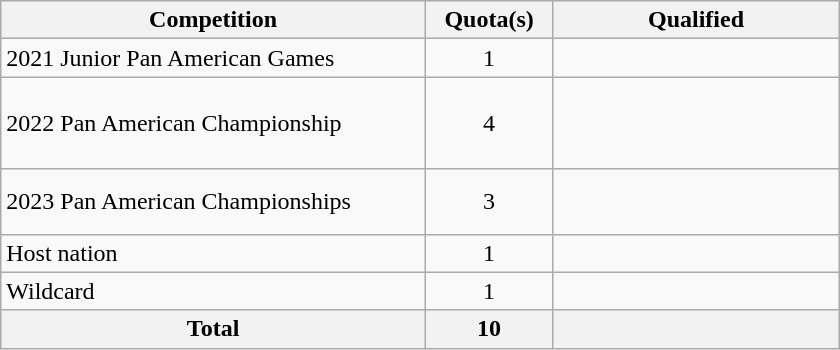<table class = "wikitable" width=560>
<tr>
<th width=300>Competition</th>
<th width=80>Quota(s)</th>
<th width=200>Qualified</th>
</tr>
<tr>
<td>2021 Junior Pan American Games</td>
<td align="center">1</td>
<td></td>
</tr>
<tr>
<td>2022 Pan American Championship</td>
<td align="center">4</td>
<td><br><br><br></td>
</tr>
<tr>
<td>2023 Pan American Championships</td>
<td align="center">3</td>
<td><br><br></td>
</tr>
<tr>
<td>Host nation</td>
<td align="center">1</td>
<td></td>
</tr>
<tr>
<td>Wildcard</td>
<td align="center">1</td>
<td></td>
</tr>
<tr>
<th>Total</th>
<th>10</th>
<th></th>
</tr>
</table>
